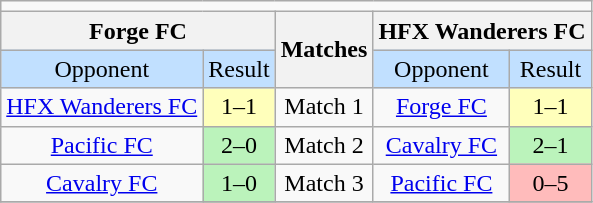<table class="wikitable" style="text-align:center">
<tr>
<td colspan="5" align="center"></td>
</tr>
<tr>
<th colspan="2">Forge FC</th>
<th rowspan="2">Matches</th>
<th colspan="2">HFX Wanderers FC</th>
</tr>
<tr>
<td style="background:#C1E0FF">Opponent</td>
<td style="background:#C1E0FF">Result</td>
<td style="background:#C1E0FF">Opponent</td>
<td style="background:#C1E0FF">Result</td>
</tr>
<tr>
<td><a href='#'>HFX Wanderers FC</a></td>
<td bgcolor=#FFFFBB>1–1</td>
<td>Match 1</td>
<td><a href='#'>Forge FC</a></td>
<td bgcolor=#FFFFBB>1–1</td>
</tr>
<tr>
<td><a href='#'>Pacific FC</a></td>
<td bgcolor=#BBF3BB>2–0</td>
<td>Match 2</td>
<td><a href='#'>Cavalry FC</a></td>
<td bgcolor=#BBF3BB>2–1</td>
</tr>
<tr>
<td><a href='#'>Cavalry FC</a></td>
<td bgcolor=#BBF3BB>1–0</td>
<td>Match 3</td>
<td><a href='#'>Pacific FC</a></td>
<td bgcolor=#FFBBBB>0–5</td>
</tr>
<tr>
</tr>
</table>
